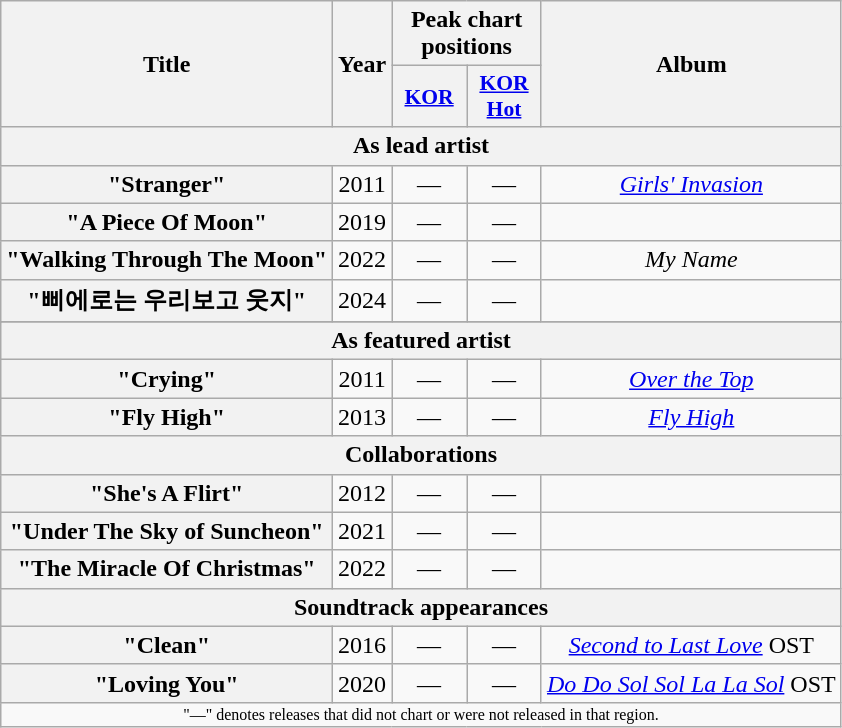<table class="wikitable plainrowheaders" style="text-align:center;">
<tr>
<th scope="col" rowspan="2">Title</th>
<th scope="col" rowspan="2">Year</th>
<th scope="col" colspan="2">Peak chart<br>positions</th>
<th scope="col" rowspan="2">Album</th>
</tr>
<tr>
<th scope="col" style="width:3em;font-size:90%;"><a href='#'>KOR</a><br></th>
<th scope="col" style="width:3em;font-size:90%;"><a href='#'>KOR<br>Hot</a><br></th>
</tr>
<tr>
<th colspan="5">As lead artist</th>
</tr>
<tr>
<th scope="row">"Stranger" <br></th>
<td>2011</td>
<td>—</td>
<td>—</td>
<td><em><a href='#'>Girls' Invasion</a></em></td>
</tr>
<tr>
<th scope="row">"A Piece Of Moon" <br></th>
<td>2019</td>
<td>—</td>
<td>—</td>
<td></td>
</tr>
<tr>
<th scope="row">"Walking Through The Moon" <br></th>
<td>2022</td>
<td>—</td>
<td>—</td>
<td><em>My Name</em></td>
</tr>
<tr>
<th scope="row">"삐에로는 우리보고 웃지"</th>
<td>2024</td>
<td>—</td>
<td>—</td>
<td></td>
</tr>
<tr>
</tr>
<tr>
<th colspan="5">As featured artist</th>
</tr>
<tr>
<th scope="row">"Crying" </th>
<td>2011</td>
<td>—</td>
<td>—</td>
<td><em><a href='#'>Over the Top</a></em></td>
</tr>
<tr>
<th scope="row">"Fly High" </th>
<td>2013</td>
<td>—</td>
<td>—</td>
<td><em><a href='#'>Fly High</a></em></td>
</tr>
<tr>
<th colspan="5">Collaborations</th>
</tr>
<tr>
<th scope="row">"She's A Flirt" <br></th>
<td>2012</td>
<td>—</td>
<td>—</td>
<td></td>
</tr>
<tr>
<th scope="row">"Under The Sky of Suncheon" <br></th>
<td>2021</td>
<td>—</td>
<td>—</td>
<td></td>
</tr>
<tr>
<th scope="row">"The Miracle Of Christmas" <br></th>
<td>2022</td>
<td>—</td>
<td>—</td>
<td></td>
</tr>
<tr>
<th colspan="5">Soundtrack appearances</th>
</tr>
<tr>
<th scope="row">"Clean" <br></th>
<td>2016</td>
<td>—</td>
<td>—</td>
<td><em><a href='#'>Second to Last Love</a></em> OST</td>
</tr>
<tr>
<th scope="row">"Loving You"<br></th>
<td>2020</td>
<td>—</td>
<td>—</td>
<td><em><a href='#'>Do Do Sol Sol La La Sol</a></em> OST</td>
</tr>
<tr>
<td colspan="5" style="font-size:8pt;">"—" denotes releases that did not chart or were not released in that region.</td>
</tr>
</table>
